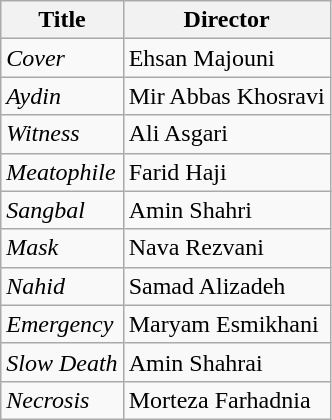<table class="wikitable sortable">
<tr>
<th>Title</th>
<th>Director</th>
</tr>
<tr>
<td><em>Cover</em></td>
<td>Ehsan Majouni</td>
</tr>
<tr>
<td><em>Aydin</em></td>
<td>Mir Abbas Khosravi</td>
</tr>
<tr>
<td><em>Witness</em></td>
<td>Ali Asgari</td>
</tr>
<tr>
<td><em>Meatophile</em></td>
<td>Farid Haji</td>
</tr>
<tr>
<td><em>Sangbal</em></td>
<td>Amin Shahri</td>
</tr>
<tr>
<td><em>Mask</em></td>
<td>Nava Rezvani</td>
</tr>
<tr>
<td><em>Nahid</em></td>
<td>Samad Alizadeh</td>
</tr>
<tr>
<td><em>Emergency</em></td>
<td>Maryam Esmikhani</td>
</tr>
<tr>
<td><em>Slow Death</em></td>
<td>Amin Shahrai</td>
</tr>
<tr>
<td><em>Necrosis</em></td>
<td>Morteza Farhadnia</td>
</tr>
</table>
